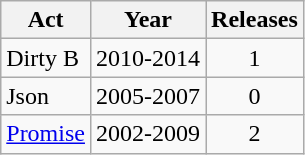<table class="wikitable sortable">
<tr>
<th>Act</th>
<th>Year</th>
<th>Releases</th>
</tr>
<tr>
<td>Dirty B</td>
<td style="text-align:center;">2010-2014</td>
<td style="text-align:center;">1</td>
</tr>
<tr>
<td>Json</td>
<td style="text-align:center;">2005-2007</td>
<td style="text-align:center;">0</td>
</tr>
<tr>
<td><a href='#'>Promise</a></td>
<td style="text-align:center;">2002-2009</td>
<td style="text-align:center;">2</td>
</tr>
</table>
